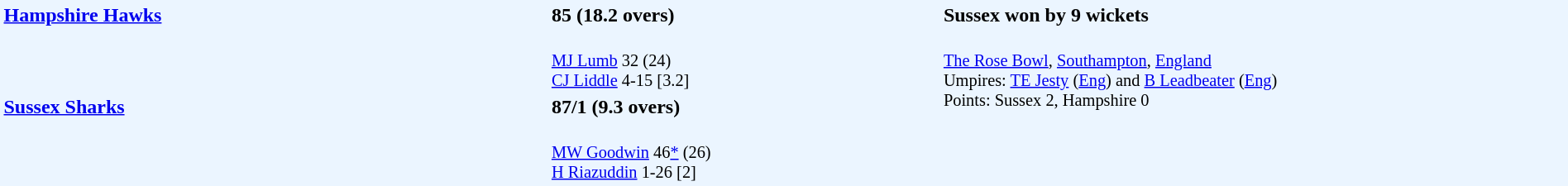<table style="width:100%; background:#ebf5ff;">
<tr>
<td style="width:35%; vertical-align:top;" rowspan="2"><strong><a href='#'>Hampshire Hawks</a></strong></td>
<td style="width:25%;"><strong>85 (18.2 overs)</strong></td>
<td style="width:40%;"><strong>Sussex won by 9 wickets</strong></td>
</tr>
<tr>
<td style="font-size: 85%;"><br><a href='#'>MJ Lumb</a> 32 (24)<br>
<a href='#'>CJ Liddle</a> 4-15 [3.2]</td>
<td style="vertical-align:top; font-size:85%;" rowspan="3"><br><a href='#'>The Rose Bowl</a>, <a href='#'>Southampton</a>, <a href='#'>England</a><br>
Umpires: <a href='#'>TE Jesty</a> (<a href='#'>Eng</a>) and <a href='#'>B Leadbeater</a> (<a href='#'>Eng</a>)<br>
Points: Sussex 2, Hampshire 0</td>
</tr>
<tr>
<td style="vertical-align:top;" rowspan="2"><strong><a href='#'>Sussex Sharks</a></strong></td>
<td><strong>87/1 (9.3 overs)</strong></td>
</tr>
<tr>
<td style="font-size: 85%;"><br><a href='#'>MW Goodwin</a> 46<a href='#'>*</a> (26)<br>
<a href='#'>H Riazuddin</a> 1-26 [2]</td>
</tr>
</table>
